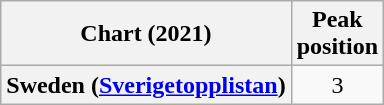<table class="wikitable plainrowheaders" style="text-align:center">
<tr>
<th scope="col">Chart (2021)</th>
<th scope="col">Peak<br>position</th>
</tr>
<tr>
<th scope="row">Sweden (<a href='#'>Sverigetopplistan</a>)</th>
<td>3</td>
</tr>
</table>
